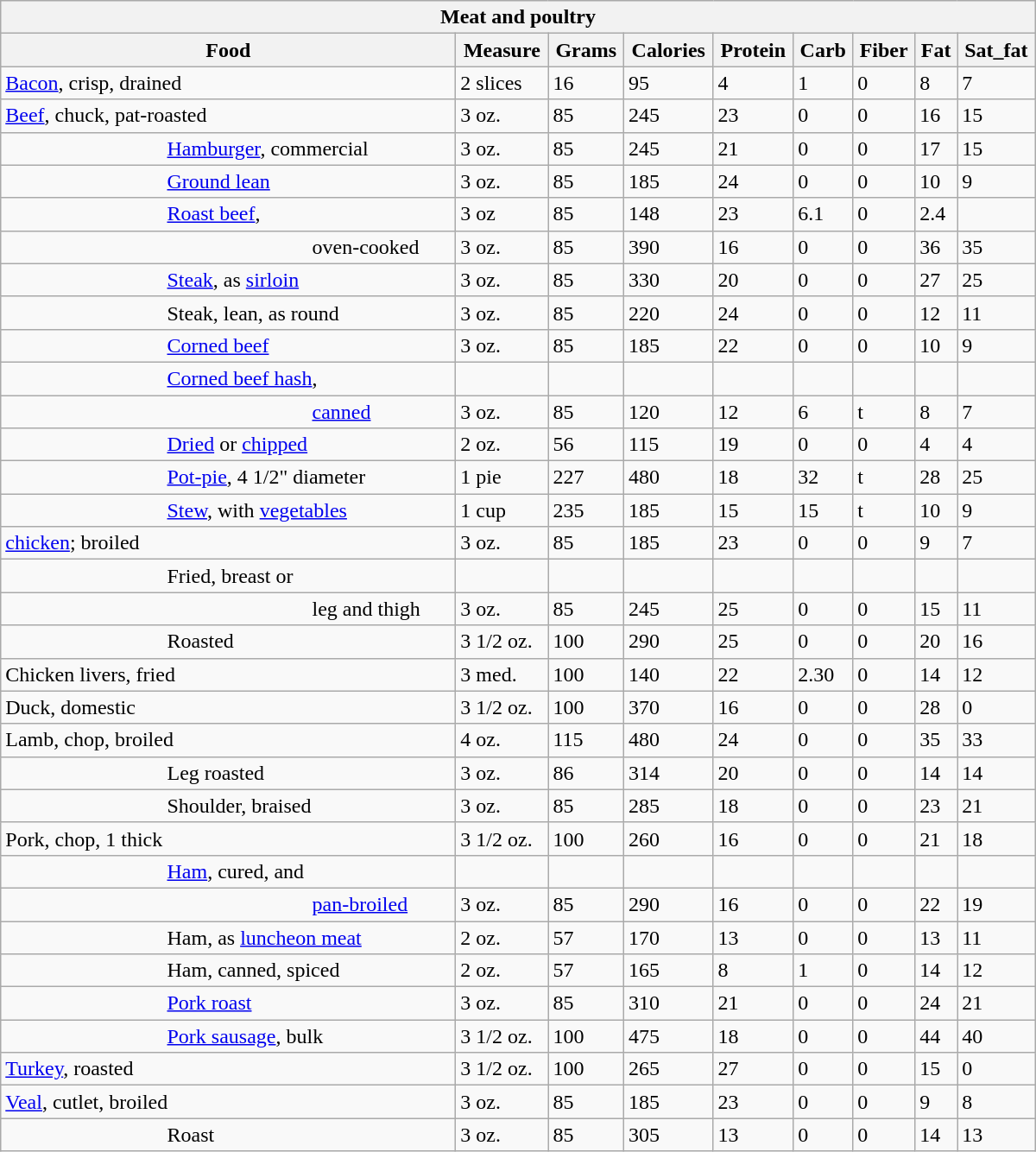<table class="wikitable collapsible collapsed" style="min-width:50em">
<tr>
<th colspan=9>Meat and poultry</th>
</tr>
<tr>
<th>Food</th>
<th>Measure</th>
<th>Grams</th>
<th>Calories</th>
<th>Protein</th>
<th>Carb</th>
<th>Fiber</th>
<th>Fat</th>
<th>Sat_fat</th>
</tr>
<tr>
<td><a href='#'>Bacon</a>, crisp, drained</td>
<td>2 slices</td>
<td>16</td>
<td>95</td>
<td>4</td>
<td>1</td>
<td>0</td>
<td>8</td>
<td>7</td>
</tr>
<tr>
<td><a href='#'>Beef</a>, chuck, pat-roasted</td>
<td>3 oz.</td>
<td>85</td>
<td>245</td>
<td>23</td>
<td>0</td>
<td>0</td>
<td>16</td>
<td>15</td>
</tr>
<tr>
<td style="padding-left:8em"><a href='#'>Hamburger</a>, commercial</td>
<td>3 oz.</td>
<td>85</td>
<td>245</td>
<td>21</td>
<td>0</td>
<td>0</td>
<td>17</td>
<td>15</td>
</tr>
<tr>
<td style="padding-left:8em"><a href='#'>Ground lean</a></td>
<td>3 oz.</td>
<td>85</td>
<td>185</td>
<td>24</td>
<td>0</td>
<td>0</td>
<td>10</td>
<td>9</td>
</tr>
<tr>
<td style="padding-left:8em"><a href='#'>Roast beef</a>,</td>
<td>3 oz</td>
<td>85</td>
<td>148</td>
<td>23</td>
<td>6.1</td>
<td>0</td>
<td>2.4</td>
<td></td>
</tr>
<tr>
<td style="padding-left:15em">oven-cooked</td>
<td>3 oz.</td>
<td>85</td>
<td>390</td>
<td>16</td>
<td>0</td>
<td>0</td>
<td>36</td>
<td>35</td>
</tr>
<tr>
<td style="padding-left:8em"><a href='#'>Steak</a>, as <a href='#'>sirloin</a></td>
<td>3 oz.</td>
<td>85</td>
<td>330</td>
<td>20</td>
<td>0</td>
<td>0</td>
<td>27</td>
<td>25</td>
</tr>
<tr>
<td style="padding-left:8em">Steak, lean, as round</td>
<td>3 oz.</td>
<td>85</td>
<td>220</td>
<td>24</td>
<td>0</td>
<td>0</td>
<td>12</td>
<td>11</td>
</tr>
<tr>
<td style="padding-left:8em"><a href='#'>Corned beef</a></td>
<td>3 oz.</td>
<td>85</td>
<td>185</td>
<td>22</td>
<td>0</td>
<td>0</td>
<td>10</td>
<td>9</td>
</tr>
<tr>
<td style="padding-left:8em"><a href='#'>Corned beef hash</a>,</td>
<td></td>
<td></td>
<td></td>
<td></td>
<td></td>
<td></td>
<td></td>
<td></td>
</tr>
<tr>
<td style="padding-left:15em"><a href='#'>canned</a></td>
<td>3 oz.</td>
<td>85</td>
<td>120</td>
<td>12</td>
<td>6</td>
<td>t</td>
<td>8</td>
<td>7</td>
</tr>
<tr>
<td style="padding-left:8em"><a href='#'>Dried</a> or <a href='#'>chipped</a></td>
<td>2 oz.</td>
<td>56</td>
<td>115</td>
<td>19</td>
<td>0</td>
<td>0</td>
<td>4</td>
<td>4</td>
</tr>
<tr>
<td style="padding-left:8em"><a href='#'>Pot-pie</a>, 4 1/2" diameter</td>
<td>1 pie</td>
<td>227</td>
<td>480</td>
<td>18</td>
<td>32</td>
<td>t</td>
<td>28</td>
<td>25</td>
</tr>
<tr>
<td style="padding-left:8em"><a href='#'>Stew</a>, with <a href='#'>vegetables</a></td>
<td>1 cup</td>
<td>235</td>
<td>185</td>
<td>15</td>
<td>15</td>
<td>t</td>
<td>10</td>
<td>9</td>
</tr>
<tr>
<td><a href='#'>chicken</a>; broiled</td>
<td>3 oz.</td>
<td>85</td>
<td>185</td>
<td>23</td>
<td>0</td>
<td>0</td>
<td>9</td>
<td>7</td>
</tr>
<tr>
<td style="padding-left:8em">Fried, breast or</td>
<td></td>
<td></td>
<td></td>
<td></td>
<td></td>
<td></td>
<td></td>
<td></td>
</tr>
<tr>
<td style="padding-left:15em">leg and thigh</td>
<td>3 oz.</td>
<td>85</td>
<td>245</td>
<td>25</td>
<td>0</td>
<td>0</td>
<td>15</td>
<td>11</td>
</tr>
<tr>
<td style="padding-left:8em">Roasted</td>
<td>3 1/2 oz.</td>
<td>100</td>
<td>290</td>
<td>25</td>
<td>0</td>
<td>0</td>
<td>20</td>
<td>16</td>
</tr>
<tr>
<td>Chicken livers, fried</td>
<td>3 med.</td>
<td>100</td>
<td>140</td>
<td>22</td>
<td>2.30</td>
<td>0</td>
<td>14</td>
<td>12</td>
</tr>
<tr>
<td>Duck, domestic</td>
<td>3 1/2 oz.</td>
<td>100</td>
<td>370</td>
<td>16</td>
<td>0</td>
<td>0</td>
<td>28</td>
<td>0</td>
</tr>
<tr>
<td>Lamb, chop, broiled</td>
<td>4 oz.</td>
<td>115</td>
<td>480</td>
<td>24</td>
<td>0</td>
<td>0</td>
<td>35</td>
<td>33</td>
</tr>
<tr>
<td style="padding-left:8em">Leg roasted</td>
<td>3 oz.</td>
<td>86</td>
<td>314</td>
<td>20</td>
<td>0</td>
<td>0</td>
<td>14</td>
<td>14</td>
</tr>
<tr>
<td style="padding-left:8em">Shoulder, braised</td>
<td>3 oz.</td>
<td>85</td>
<td>285</td>
<td>18</td>
<td>0</td>
<td>0</td>
<td>23</td>
<td>21</td>
</tr>
<tr>
<td>Pork, chop, 1 thick</td>
<td>3 1/2 oz.</td>
<td>100</td>
<td>260</td>
<td>16</td>
<td>0</td>
<td>0</td>
<td>21</td>
<td>18</td>
</tr>
<tr>
<td style="padding-left:8em"><a href='#'>Ham</a>, cured, and</td>
<td></td>
<td></td>
<td></td>
<td></td>
<td></td>
<td></td>
<td></td>
<td></td>
</tr>
<tr>
<td style="padding-left:15em"><a href='#'>pan-broiled</a></td>
<td>3 oz.</td>
<td>85</td>
<td>290</td>
<td>16</td>
<td>0</td>
<td>0</td>
<td>22</td>
<td>19</td>
</tr>
<tr>
<td style="padding-left:8em">Ham, as <a href='#'>luncheon meat</a></td>
<td>2 oz.</td>
<td>57</td>
<td>170</td>
<td>13</td>
<td>0</td>
<td>0</td>
<td>13</td>
<td>11</td>
</tr>
<tr>
<td style="padding-left:8em">Ham, canned, spiced</td>
<td>2 oz.</td>
<td>57</td>
<td>165</td>
<td>8</td>
<td>1</td>
<td>0</td>
<td>14</td>
<td>12</td>
</tr>
<tr>
<td style="padding-left:8em"><a href='#'>Pork roast</a></td>
<td>3 oz.</td>
<td>85</td>
<td>310</td>
<td>21</td>
<td>0</td>
<td>0</td>
<td>24</td>
<td>21</td>
</tr>
<tr>
<td style="padding-left:8em"><a href='#'>Pork sausage</a>, bulk</td>
<td>3 1/2 oz.</td>
<td>100</td>
<td>475</td>
<td>18</td>
<td>0</td>
<td>0</td>
<td>44</td>
<td>40</td>
</tr>
<tr>
<td><a href='#'>Turkey</a>, roasted</td>
<td>3 1/2 oz.</td>
<td>100</td>
<td>265</td>
<td>27</td>
<td>0</td>
<td>0</td>
<td>15</td>
<td>0</td>
</tr>
<tr>
<td><a href='#'>Veal</a>, cutlet, broiled</td>
<td>3 oz.</td>
<td>85</td>
<td>185</td>
<td>23</td>
<td>0</td>
<td>0</td>
<td>9</td>
<td>8</td>
</tr>
<tr>
<td style="padding-left:8em">Roast</td>
<td>3 oz.</td>
<td>85</td>
<td>305</td>
<td>13</td>
<td>0</td>
<td>0</td>
<td>14</td>
<td>13</td>
</tr>
</table>
